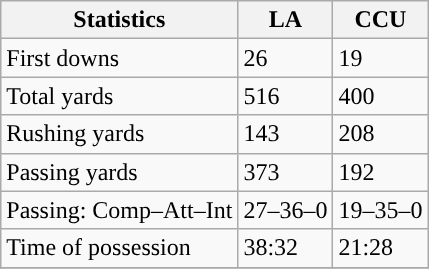<table class="wikitable" style="float: left;">
<tr>
<th>Statistics</th>
<th>LA</th>
<th>CCU</th>
</tr>
<tr>
<td>First downs</td>
<td>26</td>
<td>19</td>
</tr>
<tr>
<td>Total yards</td>
<td>516</td>
<td>400</td>
</tr>
<tr>
<td>Rushing yards</td>
<td>143</td>
<td>208</td>
</tr>
<tr>
<td>Passing yards</td>
<td>373</td>
<td>192</td>
</tr>
<tr>
<td>Passing: Comp–Att–Int</td>
<td>27–36–0</td>
<td>19–35–0</td>
</tr>
<tr>
<td>Time of possession</td>
<td>38:32</td>
<td>21:28</td>
</tr>
<tr>
</tr>
</table>
